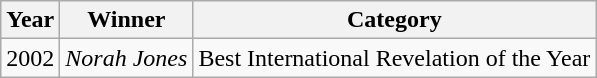<table class="wikitable">
<tr>
<th align="left">Year</th>
<th align="left">Winner</th>
<th align="left">Category</th>
</tr>
<tr>
<td style="text-align:left;">2002</td>
<td style="text-align:left;"><em>Norah Jones</em></td>
<td align="left">Best International Revelation of the Year</td>
</tr>
</table>
